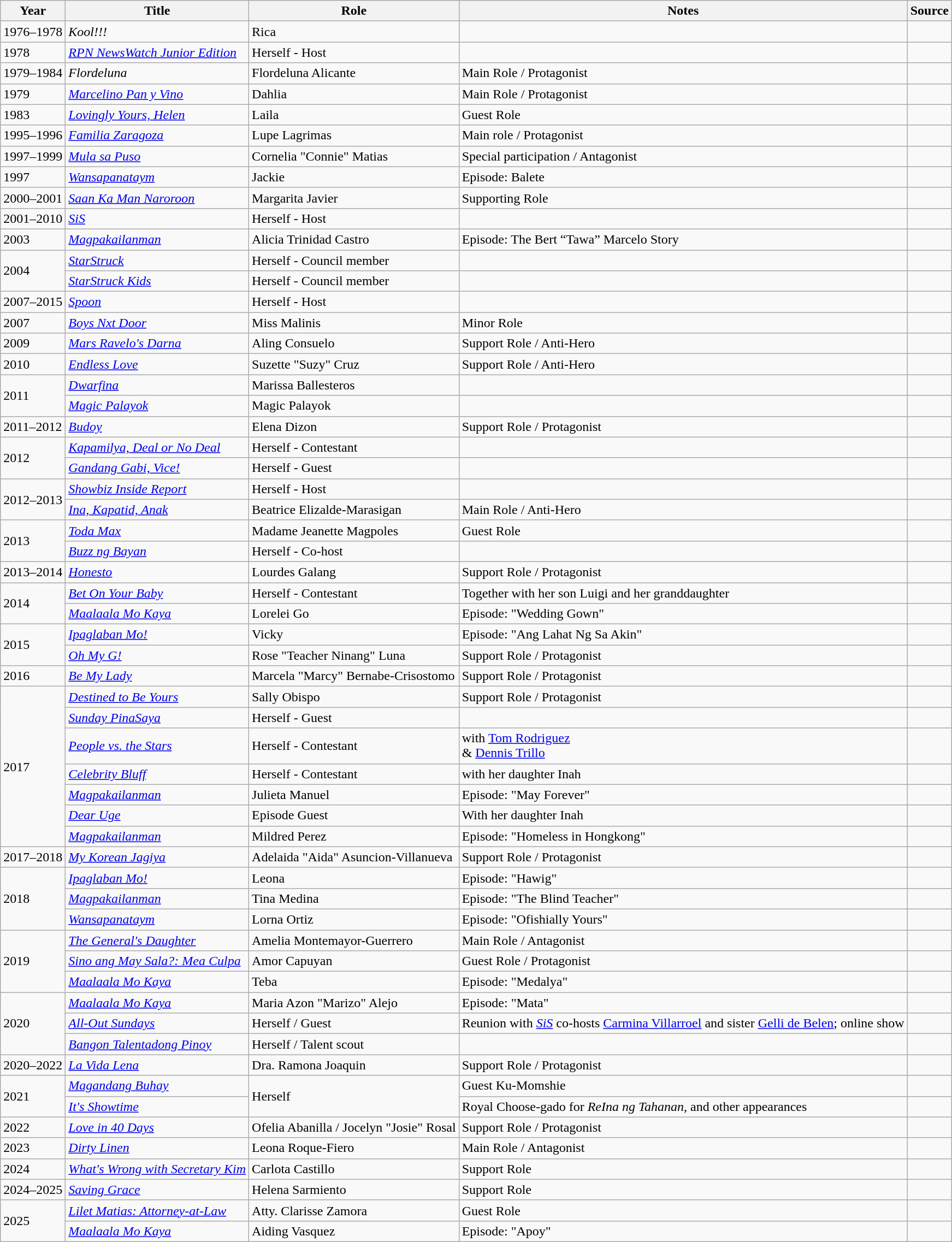<table class="wikitable">
<tr>
<th>Year</th>
<th>Title</th>
<th>Role</th>
<th class="unsortable">Notes</th>
<th class="unsortable">Source</th>
</tr>
<tr>
<td>1976–1978</td>
<td><em>Kool!!!</em></td>
<td>Rica</td>
<td></td>
<td></td>
</tr>
<tr>
<td>1978</td>
<td><em><a href='#'>RPN NewsWatch Junior Edition</a></em></td>
<td>Herself - Host</td>
<td></td>
<td></td>
</tr>
<tr>
<td>1979–1984</td>
<td><em>Flordeluna</em></td>
<td>Flordeluna Alicante</td>
<td>Main Role / Protagonist</td>
<td></td>
</tr>
<tr>
<td>1979</td>
<td><em><a href='#'>Marcelino Pan y Vino</a></em></td>
<td>Dahlia</td>
<td>Main Role / Protagonist</td>
<td></td>
</tr>
<tr>
<td>1983</td>
<td><em><a href='#'>Lovingly Yours, Helen</a></em></td>
<td>Laila</td>
<td>Guest Role</td>
<td></td>
</tr>
<tr>
<td>1995–1996</td>
<td><em><a href='#'>Familia Zaragoza</a></em></td>
<td>Lupe Lagrimas</td>
<td>Main role / Protagonist</td>
<td></td>
</tr>
<tr>
<td>1997–1999</td>
<td><em><a href='#'>Mula sa Puso</a></em></td>
<td>Cornelia "Connie" Matias</td>
<td>Special participation / Antagonist</td>
<td></td>
</tr>
<tr>
<td>1997</td>
<td><em><a href='#'>Wansapanataym</a></em></td>
<td>Jackie</td>
<td>Episode: Balete</td>
<td></td>
</tr>
<tr>
<td>2000–2001</td>
<td><em><a href='#'>Saan Ka Man Naroroon</a></em></td>
<td>Margarita Javier</td>
<td>Supporting Role</td>
<td></td>
</tr>
<tr>
<td>2001–2010</td>
<td><em><a href='#'>SiS</a></em></td>
<td>Herself - Host</td>
<td></td>
<td></td>
</tr>
<tr>
<td>2003</td>
<td><em><a href='#'>Magpakailanman</a></em></td>
<td>Alicia Trinidad Castro</td>
<td>Episode: The Bert “Tawa” Marcelo Story</td>
<td></td>
</tr>
<tr>
<td rowspan="2">2004</td>
<td><em><a href='#'>StarStruck</a></em></td>
<td>Herself - Council member</td>
<td></td>
<td></td>
</tr>
<tr>
<td><em><a href='#'>StarStruck Kids</a></em></td>
<td>Herself - Council member</td>
<td></td>
<td></td>
</tr>
<tr>
<td>2007–2015</td>
<td><em><a href='#'>Spoon</a></em></td>
<td>Herself - Host</td>
<td></td>
<td></td>
</tr>
<tr>
<td>2007</td>
<td><em><a href='#'>Boys Nxt Door</a></em></td>
<td>Miss Malinis</td>
<td>Minor Role</td>
<td></td>
</tr>
<tr>
<td>2009</td>
<td><em><a href='#'>Mars Ravelo's Darna</a></em></td>
<td>Aling Consuelo</td>
<td>Support Role / Anti-Hero</td>
<td></td>
</tr>
<tr>
<td>2010</td>
<td><em><a href='#'>Endless Love</a></em></td>
<td>Suzette "Suzy" Cruz</td>
<td>Support Role / Anti-Hero</td>
<td></td>
</tr>
<tr>
<td rowspan="2">2011</td>
<td><em><a href='#'>Dwarfina</a></em></td>
<td>Marissa Ballesteros</td>
<td></td>
<td></td>
</tr>
<tr>
<td><em><a href='#'>Magic Palayok</a></em></td>
<td>Magic Palayok</td>
<td></td>
<td></td>
</tr>
<tr>
<td>2011–2012</td>
<td><em><a href='#'>Budoy</a></em></td>
<td>Elena Dizon</td>
<td>Support Role / Protagonist</td>
<td></td>
</tr>
<tr>
<td rowspan="2">2012</td>
<td><em><a href='#'>Kapamilya, Deal or No Deal</a></em></td>
<td>Herself - Contestant</td>
<td></td>
<td></td>
</tr>
<tr>
<td><em><a href='#'>Gandang Gabi, Vice!</a></em></td>
<td>Herself - Guest</td>
<td></td>
<td></td>
</tr>
<tr>
<td rowspan="2">2012–2013</td>
<td><em><a href='#'>Showbiz Inside Report</a></em></td>
<td>Herself - Host</td>
<td></td>
<td></td>
</tr>
<tr>
<td><em><a href='#'> Ina, Kapatid, Anak</a></em></td>
<td>Beatrice Elizalde-Marasigan</td>
<td>Main Role / Anti-Hero</td>
<td></td>
</tr>
<tr>
<td rowspan="2">2013</td>
<td><em><a href='#'>Toda Max</a></em></td>
<td>Madame Jeanette Magpoles</td>
<td>Guest Role</td>
<td></td>
</tr>
<tr>
<td><em><a href='#'>Buzz ng Bayan</a></em></td>
<td>Herself - Co-host</td>
<td></td>
<td></td>
</tr>
<tr>
<td>2013–2014</td>
<td><em><a href='#'>Honesto</a></em></td>
<td>Lourdes Galang</td>
<td>Support Role / Protagonist</td>
<td></td>
</tr>
<tr>
<td rowspan="2">2014</td>
<td><em><a href='#'>Bet On Your Baby</a></em></td>
<td>Herself - Contestant</td>
<td>Together with her son Luigi and her granddaughter</td>
<td></td>
</tr>
<tr>
<td><em><a href='#'>Maalaala Mo Kaya</a></em></td>
<td>Lorelei Go</td>
<td>Episode: "Wedding Gown"</td>
<td></td>
</tr>
<tr>
<td rowspan="2">2015</td>
<td><em><a href='#'>Ipaglaban Mo!</a></em></td>
<td>Vicky</td>
<td>Episode: "Ang Lahat Ng Sa Akin"</td>
<td></td>
</tr>
<tr>
<td><em><a href='#'>Oh My G!</a></em></td>
<td>Rose "Teacher Ninang" Luna</td>
<td>Support Role / Protagonist</td>
<td></td>
</tr>
<tr>
<td>2016</td>
<td><em><a href='#'>Be My Lady</a></em></td>
<td>Marcela "Marcy" Bernabe-Crisostomo</td>
<td>Support Role / Protagonist</td>
<td></td>
</tr>
<tr>
<td rowspan="7">2017</td>
<td><em><a href='#'>Destined to Be Yours</a></em></td>
<td>Sally Obispo</td>
<td>Support Role / Protagonist</td>
<td></td>
</tr>
<tr>
<td><em><a href='#'>Sunday PinaSaya</a></em></td>
<td>Herself - Guest</td>
<td></td>
<td></td>
</tr>
<tr>
<td><em><a href='#'>People vs. the Stars</a></em></td>
<td>Herself - Contestant</td>
<td>with <a href='#'>Tom Rodriguez</a><br>& <a href='#'>Dennis Trillo</a></td>
<td></td>
</tr>
<tr>
<td><em><a href='#'>Celebrity Bluff</a></em></td>
<td>Herself - Contestant</td>
<td>with her daughter Inah</td>
<td></td>
</tr>
<tr>
<td><em><a href='#'>Magpakailanman</a></em></td>
<td>Julieta Manuel</td>
<td>Episode: "May Forever"</td>
<td></td>
</tr>
<tr>
<td><em><a href='#'>Dear Uge</a></em></td>
<td>Episode Guest</td>
<td>With her daughter Inah</td>
<td></td>
</tr>
<tr>
<td><em><a href='#'>Magpakailanman</a></em></td>
<td>Mildred Perez</td>
<td>Episode: "Homeless in Hongkong"</td>
<td></td>
</tr>
<tr>
<td>2017–2018</td>
<td><em><a href='#'>My Korean Jagiya</a></em></td>
<td>Adelaida "Aida" Asuncion-Villanueva</td>
<td>Support Role / Protagonist</td>
<td></td>
</tr>
<tr>
<td rowspan="3">2018</td>
<td><em><a href='#'>Ipaglaban Mo!</a></em></td>
<td>Leona</td>
<td>Episode: "Hawig"</td>
<td></td>
</tr>
<tr>
<td><em><a href='#'>Magpakailanman</a></em></td>
<td>Tina Medina</td>
<td>Episode: "The Blind Teacher"</td>
<td></td>
</tr>
<tr>
<td><em><a href='#'>Wansapanataym</a></em></td>
<td>Lorna Ortiz</td>
<td>Episode: "Ofishially Yours"</td>
<td></td>
</tr>
<tr>
<td rowspan="3">2019</td>
<td><em><a href='#'> The General's Daughter</a></em></td>
<td>Amelia Montemayor-Guerrero</td>
<td>Main Role / Antagonist</td>
<td></td>
</tr>
<tr>
<td><em><a href='#'>Sino ang May Sala?: Mea Culpa</a></em></td>
<td>Amor Capuyan</td>
<td>Guest Role / Protagonist</td>
<td></td>
</tr>
<tr>
<td><em><a href='#'>Maalaala Mo Kaya</a></em></td>
<td>Teba</td>
<td>Episode: "Medalya"</td>
<td></td>
</tr>
<tr>
<td rowspan="3">2020</td>
<td><em><a href='#'>Maalaala Mo Kaya</a></em></td>
<td>Maria Azon "Marizo" Alejo</td>
<td>Episode: "Mata"</td>
<td></td>
</tr>
<tr>
<td><em><a href='#'>All-Out Sundays</a></em></td>
<td>Herself / Guest</td>
<td>Reunion with <em><a href='#'>SiS</a></em> co-hosts <a href='#'>Carmina Villarroel</a> and sister <a href='#'>Gelli de Belen</a>; online show</td>
<td></td>
</tr>
<tr>
<td><em><a href='#'>Bangon Talentadong Pinoy</a></em></td>
<td>Herself / Talent scout</td>
<td></td>
<td></td>
</tr>
<tr>
<td>2020–2022</td>
<td><em><a href='#'>La Vida Lena</a></em></td>
<td>Dra. Ramona Joaquin</td>
<td>Support Role / Protagonist</td>
<td></td>
</tr>
<tr>
<td rowspan="2">2021</td>
<td><em><a href='#'>Magandang Buhay</a></em></td>
<td rowspan="2">Herself</td>
<td>Guest Ku-Momshie</td>
<td></td>
</tr>
<tr>
<td><em><a href='#'>It's Showtime</a></em></td>
<td>Royal Choose-gado for <em>ReIna ng Tahanan</em>, and other appearances</td>
<td></td>
</tr>
<tr>
<td>2022</td>
<td><em><a href='#'>Love in 40 Days</a></em></td>
<td>Ofelia Abanilla / Jocelyn "Josie" Rosal</td>
<td>Support Role / Protagonist</td>
<td></td>
</tr>
<tr>
<td>2023</td>
<td><em><a href='#'>Dirty Linen</a></em></td>
<td>Leona Roque-Fiero</td>
<td>Main Role / Antagonist</td>
<td></td>
</tr>
<tr>
<td>2024</td>
<td><em><a href='#'>What's Wrong with Secretary Kim</a></em></td>
<td>Carlota Castillo</td>
<td>Support Role</td>
<td></td>
</tr>
<tr>
<td>2024–2025</td>
<td><a href='#'><em>Saving Grace</em></a></td>
<td>Helena Sarmiento</td>
<td>Support Role</td>
<td></td>
</tr>
<tr>
<td rowspan="2">2025</td>
<td><em><a href='#'>Lilet Matias: Attorney-at-Law</a></em></td>
<td>Atty. Clarisse Zamora</td>
<td>Guest Role</td>
<td></td>
</tr>
<tr>
<td><em><a href='#'>Maalaala Mo Kaya</a></em></td>
<td>Aiding Vasquez</td>
<td>Episode: "Apoy"</td>
<td></td>
</tr>
</table>
